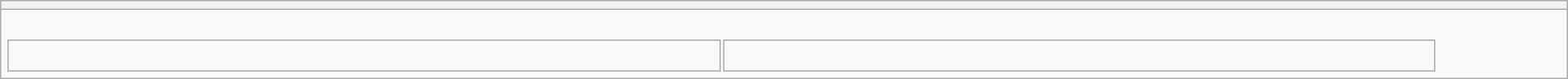<table style="width:100%" class="wikitable collapsible collapsed">
<tr>
<th></th>
</tr>
<tr>
<td><br>
<table width=92% |>
<tr>
<td><br></td>
<td></td>
</tr>
</table>




</td>
</tr>
</table>
